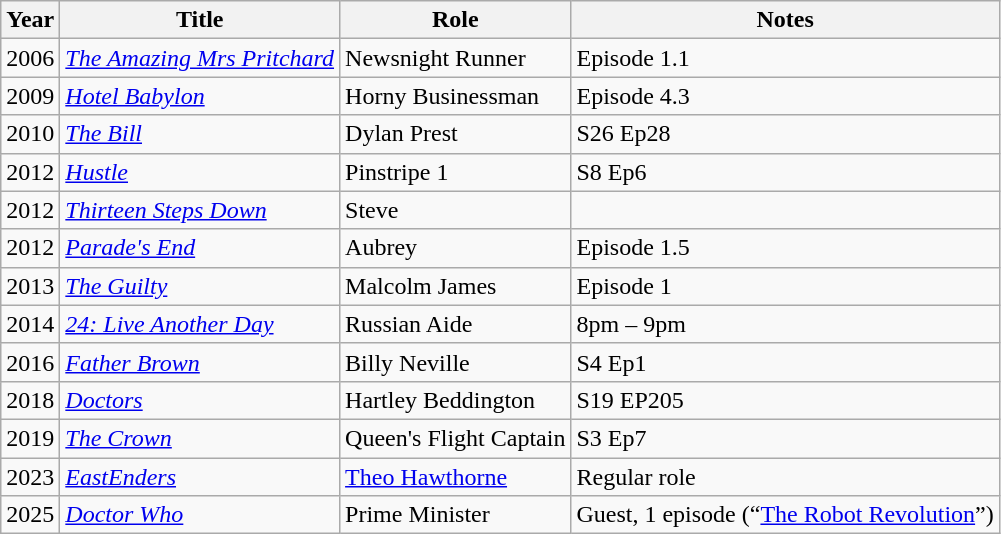<table class="wikitable sortable">
<tr>
<th>Year</th>
<th>Title</th>
<th>Role</th>
<th>Notes</th>
</tr>
<tr>
<td>2006</td>
<td><em><a href='#'>The Amazing Mrs Pritchard</a></em></td>
<td>Newsnight Runner</td>
<td>Episode 1.1</td>
</tr>
<tr>
<td>2009</td>
<td><em><a href='#'>Hotel Babylon</a></em></td>
<td>Horny Businessman</td>
<td>Episode 4.3</td>
</tr>
<tr>
<td>2010</td>
<td><em><a href='#'>The Bill</a></em></td>
<td>Dylan Prest</td>
<td>S26 Ep28</td>
</tr>
<tr>
<td>2012</td>
<td><em><a href='#'>Hustle</a></em></td>
<td>Pinstripe 1</td>
<td>S8 Ep6</td>
</tr>
<tr>
<td>2012</td>
<td><em><a href='#'>Thirteen Steps Down</a></em></td>
<td>Steve</td>
<td></td>
</tr>
<tr>
<td>2012</td>
<td><em><a href='#'>Parade's End</a></em></td>
<td>Aubrey</td>
<td>Episode 1.5</td>
</tr>
<tr>
<td>2013</td>
<td><em><a href='#'>The Guilty</a></em></td>
<td>Malcolm James</td>
<td>Episode 1</td>
</tr>
<tr>
<td>2014</td>
<td><em><a href='#'>24: Live Another Day</a></em></td>
<td>Russian Aide</td>
<td>8pm – 9pm</td>
</tr>
<tr>
<td>2016</td>
<td><em><a href='#'>Father Brown</a></em></td>
<td>Billy Neville</td>
<td>S4 Ep1</td>
</tr>
<tr>
<td>2018</td>
<td><em><a href='#'>Doctors</a></em></td>
<td>Hartley Beddington</td>
<td>S19 EP205</td>
</tr>
<tr>
<td>2019</td>
<td><em><a href='#'>The Crown</a></em></td>
<td>Queen's Flight Captain</td>
<td>S3 Ep7</td>
</tr>
<tr>
<td>2023</td>
<td><em><a href='#'>EastEnders</a></em></td>
<td><a href='#'>Theo Hawthorne</a></td>
<td>Regular role</td>
</tr>
<tr>
<td>2025</td>
<td><em><a href='#'>Doctor Who</a></em></td>
<td>Prime Minister</td>
<td>Guest, 1 episode (“<a href='#'>The Robot Revolution</a>”)</td>
</tr>
</table>
